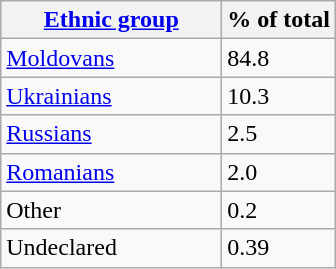<table class="wikitable sortable">
<tr>
<th style="width:140px;"><a href='#'>Ethnic group</a></th>
<th>% of total</th>
</tr>
<tr>
<td><a href='#'>Moldovans</a> </td>
<td>84.8</td>
</tr>
<tr>
<td><a href='#'>Ukrainians</a></td>
<td>10.3</td>
</tr>
<tr>
<td><a href='#'>Russians</a></td>
<td>2.5</td>
</tr>
<tr>
<td><a href='#'>Romanians</a> </td>
<td>2.0</td>
</tr>
<tr>
<td>Other</td>
<td>0.2</td>
</tr>
<tr>
<td>Undeclared</td>
<td>0.39</td>
</tr>
</table>
